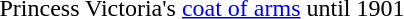<table border="0"  style="margin:auto; width:80%;">
<tr>
<th width=25%></th>
</tr>
<tr>
<td style="text-align: center;">Princess Victoria's <a href='#'>coat of arms</a> until 1901</td>
</tr>
</table>
